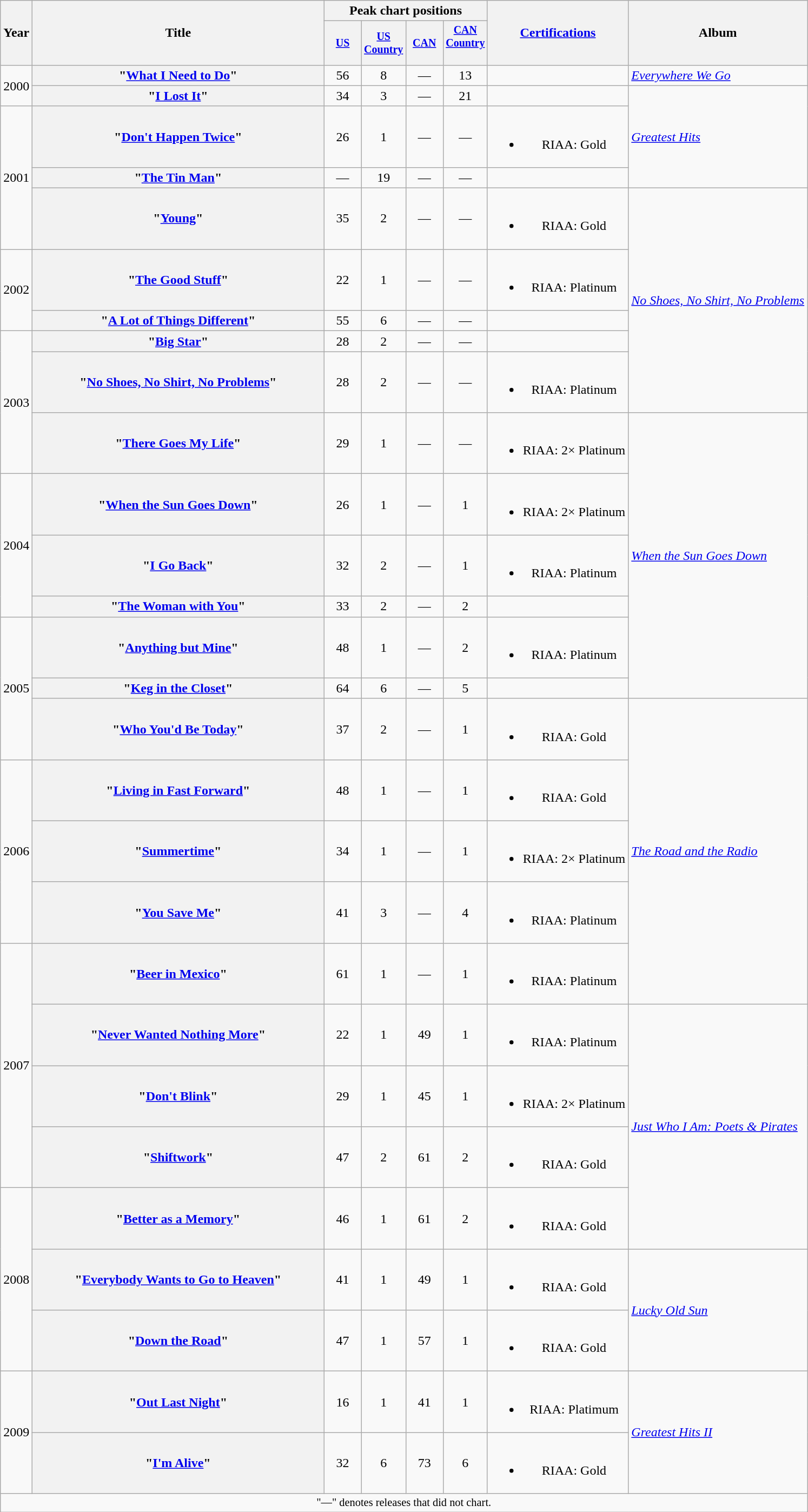<table class="wikitable plainrowheaders" style="text-align:center;">
<tr>
<th scope="col" rowspan="2">Year</th>
<th scope="col" rowspan="2" style="width:22em;">Title</th>
<th scope="col" colspan="4">Peak chart positions</th>
<th scope="col" rowspan="2" style"width:8em;"><a href='#'>Certifications</a><br></th>
<th scope="col" rowspan="2">Album</th>
</tr>
<tr style="font-size:smaller;">
<th scope="col" width="40"><a href='#'>US</a><br></th>
<th scope="col" width="40"><a href='#'>US Country</a><br></th>
<th scope="col" width="40"><a href='#'>CAN</a><br></th>
<th scope="col" width="40"><a href='#'>CAN Country</a><br><br></th>
</tr>
<tr>
<td rowspan="2">2000</td>
<th scope="row">"<a href='#'>What I Need to Do</a>"</th>
<td>56</td>
<td>8</td>
<td>—</td>
<td>13</td>
<td></td>
<td align="left"><em><a href='#'>Everywhere We Go</a></em></td>
</tr>
<tr>
<th scope="row">"<a href='#'>I Lost It</a>"</th>
<td>34</td>
<td>3</td>
<td>—</td>
<td>21</td>
<td></td>
<td align="left" rowspan="3"><em><a href='#'>Greatest Hits</a></em></td>
</tr>
<tr>
<td rowspan="3">2001</td>
<th scope="row">"<a href='#'>Don't Happen Twice</a>"</th>
<td>26</td>
<td>1</td>
<td>—</td>
<td>—</td>
<td><br><ul><li>RIAA: Gold</li></ul></td>
</tr>
<tr>
<th scope="row">"<a href='#'>The Tin Man</a>" </th>
<td>—</td>
<td>19</td>
<td>—</td>
<td>—</td>
<td></td>
</tr>
<tr>
<th scope="row">"<a href='#'>Young</a>"</th>
<td>35</td>
<td>2</td>
<td>—</td>
<td>—</td>
<td><br><ul><li>RIAA: Gold</li></ul></td>
<td align="left" rowspan="5"><em><a href='#'>No Shoes, No Shirt, No Problems</a></em></td>
</tr>
<tr>
<td rowspan="2">2002</td>
<th scope="row">"<a href='#'>The Good Stuff</a>"</th>
<td>22</td>
<td>1</td>
<td>—</td>
<td>—</td>
<td><br><ul><li>RIAA: Platinum</li></ul></td>
</tr>
<tr>
<th scope="row">"<a href='#'>A Lot of Things Different</a>"</th>
<td>55</td>
<td>6</td>
<td>—</td>
<td>—</td>
<td></td>
</tr>
<tr>
<td rowspan="3">2003</td>
<th scope="row">"<a href='#'>Big Star</a>"</th>
<td>28</td>
<td>2</td>
<td>—</td>
<td>—</td>
<td></td>
</tr>
<tr>
<th scope="row">"<a href='#'>No Shoes, No Shirt, No Problems</a>"</th>
<td>28</td>
<td>2</td>
<td>—</td>
<td>—</td>
<td><br><ul><li>RIAA: Platinum</li></ul></td>
</tr>
<tr>
<th scope="row">"<a href='#'>There Goes My Life</a>"</th>
<td>29</td>
<td>1</td>
<td>—</td>
<td>—</td>
<td><br><ul><li>RIAA: 2× Platinum</li></ul></td>
<td align="left" rowspan="6"><em><a href='#'>When the Sun Goes Down</a></em></td>
</tr>
<tr>
<td rowspan="3">2004</td>
<th scope="row">"<a href='#'>When the Sun Goes Down</a>"<br></th>
<td>26</td>
<td>1</td>
<td>—</td>
<td>1</td>
<td><br><ul><li>RIAA: 2× Platinum</li></ul></td>
</tr>
<tr>
<th scope="row">"<a href='#'>I Go Back</a>"</th>
<td>32</td>
<td>2</td>
<td>—</td>
<td>1</td>
<td><br><ul><li>RIAA: Platinum</li></ul></td>
</tr>
<tr>
<th scope="row">"<a href='#'>The Woman with You</a>"</th>
<td>33</td>
<td>2</td>
<td>—</td>
<td>2</td>
<td></td>
</tr>
<tr>
<td rowspan="3">2005</td>
<th scope="row">"<a href='#'>Anything but Mine</a>"</th>
<td>48</td>
<td>1</td>
<td>—</td>
<td>2</td>
<td><br><ul><li>RIAA: Platinum</li></ul></td>
</tr>
<tr>
<th scope="row">"<a href='#'>Keg in the Closet</a>"</th>
<td>64</td>
<td>6</td>
<td>—</td>
<td>5</td>
<td></td>
</tr>
<tr>
<th scope="row">"<a href='#'>Who You'd Be Today</a>"</th>
<td>37</td>
<td>2</td>
<td>—</td>
<td>1</td>
<td><br><ul><li>RIAA: Gold</li></ul></td>
<td align="left" rowspan="5"><em><a href='#'>The Road and the Radio</a></em></td>
</tr>
<tr>
<td rowspan="3">2006</td>
<th scope="row">"<a href='#'>Living in Fast Forward</a>"</th>
<td>48</td>
<td>1</td>
<td>—</td>
<td>1</td>
<td><br><ul><li>RIAA: Gold</li></ul></td>
</tr>
<tr>
<th scope="row">"<a href='#'>Summertime</a>"</th>
<td>34</td>
<td>1</td>
<td>—</td>
<td>1</td>
<td><br><ul><li>RIAA: 2× Platinum</li></ul></td>
</tr>
<tr>
<th scope="row">"<a href='#'>You Save Me</a>"</th>
<td>41</td>
<td>3</td>
<td>—</td>
<td>4</td>
<td><br><ul><li>RIAA: Platinum</li></ul></td>
</tr>
<tr>
<td rowspan="4">2007</td>
<th scope="row">"<a href='#'>Beer in Mexico</a>"</th>
<td>61</td>
<td>1</td>
<td>—</td>
<td>1</td>
<td><br><ul><li>RIAA: Platinum</li></ul></td>
</tr>
<tr>
<th scope="row">"<a href='#'>Never Wanted Nothing More</a>"</th>
<td>22</td>
<td>1</td>
<td>49</td>
<td>1</td>
<td><br><ul><li>RIAA: Platinum</li></ul></td>
<td align="left" rowspan="4"><em><a href='#'>Just Who I Am: Poets & Pirates</a></em></td>
</tr>
<tr>
<th scope="row">"<a href='#'>Don't Blink</a>"</th>
<td>29</td>
<td>1</td>
<td>45</td>
<td>1</td>
<td><br><ul><li>RIAA: 2× Platinum</li></ul></td>
</tr>
<tr>
<th scope="row">"<a href='#'>Shiftwork</a>"<br></th>
<td>47</td>
<td>2</td>
<td>61</td>
<td>2</td>
<td><br><ul><li>RIAA: Gold</li></ul></td>
</tr>
<tr>
<td rowspan="3">2008</td>
<th scope="row">"<a href='#'>Better as a Memory</a>"</th>
<td>46</td>
<td>1</td>
<td>61</td>
<td>2</td>
<td><br><ul><li>RIAA: Gold</li></ul></td>
</tr>
<tr>
<th scope="row">"<a href='#'>Everybody Wants to Go to Heaven</a>"<br></th>
<td>41</td>
<td>1</td>
<td>49</td>
<td>1</td>
<td><br><ul><li>RIAA: Gold</li></ul></td>
<td align="left" rowspan="2"><em><a href='#'>Lucky Old Sun</a></em></td>
</tr>
<tr>
<th scope="row">"<a href='#'>Down the Road</a>"<br></th>
<td>47</td>
<td>1</td>
<td>57</td>
<td>1</td>
<td><br><ul><li>RIAA: Gold</li></ul></td>
</tr>
<tr>
<td rowspan="2">2009</td>
<th scope="row">"<a href='#'>Out Last Night</a>"</th>
<td>16</td>
<td>1</td>
<td>41</td>
<td>1</td>
<td><br><ul><li>RIAA: Platimum</li></ul></td>
<td align="left" rowspan="2"><em><a href='#'>Greatest Hits II</a></em></td>
</tr>
<tr>
<th scope="row">"<a href='#'>I'm Alive</a>"<br></th>
<td>32</td>
<td>6</td>
<td>73</td>
<td>6</td>
<td><br><ul><li>RIAA: Gold</li></ul></td>
</tr>
<tr>
<td colspan="8" style="font-size:85%">"—" denotes releases that did not chart.</td>
</tr>
</table>
